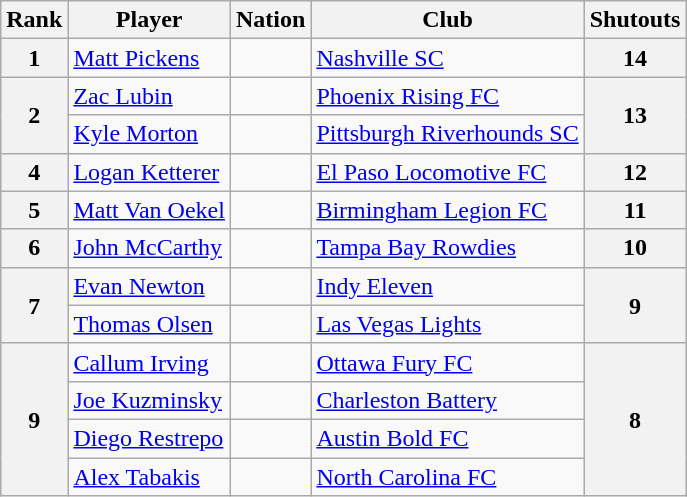<table class="wikitable">
<tr>
<th>Rank</th>
<th>Player</th>
<th>Nation</th>
<th>Club</th>
<th>Shutouts</th>
</tr>
<tr>
<th>1</th>
<td><a href='#'>Matt Pickens</a></td>
<td></td>
<td><a href='#'>Nashville SC</a></td>
<th>14</th>
</tr>
<tr>
<th rowspan=2>2</th>
<td><a href='#'>Zac Lubin</a></td>
<td></td>
<td><a href='#'>Phoenix Rising FC</a></td>
<th rowspan=2>13</th>
</tr>
<tr>
<td><a href='#'>Kyle Morton</a></td>
<td></td>
<td><a href='#'>Pittsburgh Riverhounds SC</a></td>
</tr>
<tr>
<th>4</th>
<td><a href='#'>Logan Ketterer</a></td>
<td></td>
<td><a href='#'>El Paso Locomotive FC</a></td>
<th>12</th>
</tr>
<tr>
<th>5</th>
<td><a href='#'>Matt Van Oekel</a></td>
<td></td>
<td><a href='#'>Birmingham Legion FC</a></td>
<th>11</th>
</tr>
<tr>
<th>6</th>
<td><a href='#'>John McCarthy</a></td>
<td></td>
<td><a href='#'>Tampa Bay Rowdies</a></td>
<th>10</th>
</tr>
<tr>
<th rowspan=2>7</th>
<td><a href='#'>Evan Newton</a></td>
<td></td>
<td><a href='#'>Indy Eleven</a></td>
<th rowspan=2>9</th>
</tr>
<tr>
<td><a href='#'>Thomas Olsen</a></td>
<td></td>
<td><a href='#'>Las Vegas Lights</a></td>
</tr>
<tr>
<th rowspan=4>9</th>
<td><a href='#'>Callum Irving</a></td>
<td></td>
<td><a href='#'>Ottawa Fury FC</a></td>
<th rowspan=4>8</th>
</tr>
<tr>
<td><a href='#'>Joe Kuzminsky</a></td>
<td></td>
<td><a href='#'>Charleston Battery</a></td>
</tr>
<tr>
<td><a href='#'>Diego Restrepo</a></td>
<td></td>
<td><a href='#'>Austin Bold FC</a></td>
</tr>
<tr>
<td><a href='#'>Alex Tabakis</a></td>
<td></td>
<td><a href='#'>North Carolina FC</a></td>
</tr>
</table>
